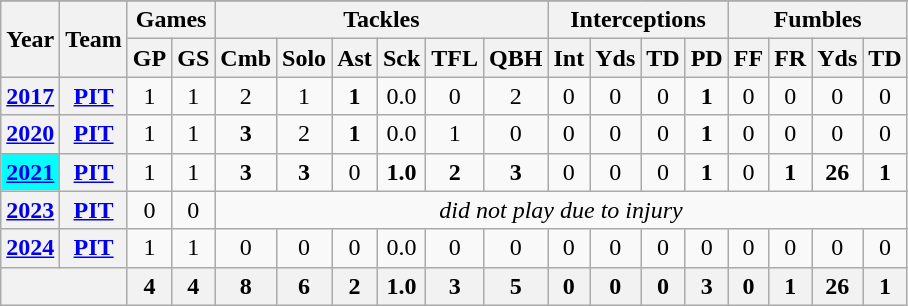<table class="wikitable" style="text-align:center;">
<tr>
</tr>
<tr>
<th rowspan="2">Year</th>
<th rowspan="2">Team</th>
<th colspan="2">Games</th>
<th colspan="6">Tackles</th>
<th colspan="4">Interceptions</th>
<th colspan="4">Fumbles</th>
</tr>
<tr>
<th>GP</th>
<th>GS</th>
<th>Cmb</th>
<th>Solo</th>
<th>Ast</th>
<th>Sck</th>
<th>TFL</th>
<th>QBH</th>
<th>Int</th>
<th>Yds</th>
<th>TD</th>
<th>PD</th>
<th>FF</th>
<th>FR</th>
<th>Yds</th>
<th>TD</th>
</tr>
<tr>
<th><a href='#'>2017</a></th>
<th><a href='#'>PIT</a></th>
<td>1</td>
<td>1</td>
<td>2</td>
<td>1</td>
<td><strong>1</strong></td>
<td>0.0</td>
<td>0</td>
<td>2</td>
<td>0</td>
<td>0</td>
<td>0</td>
<td><strong>1</strong></td>
<td>0</td>
<td>0</td>
<td>0</td>
<td>0</td>
</tr>
<tr>
<th><a href='#'>2020</a></th>
<th><a href='#'>PIT</a></th>
<td>1</td>
<td>1</td>
<td><strong>3</strong></td>
<td>2</td>
<td><strong>1</strong></td>
<td>0.0</td>
<td>1</td>
<td>0</td>
<td>0</td>
<td>0</td>
<td>0</td>
<td><strong>1</strong></td>
<td>0</td>
<td>0</td>
<td>0</td>
<td>0</td>
</tr>
<tr>
<th style="background:#00ffff;"><a href='#'>2021</a></th>
<th><a href='#'>PIT</a></th>
<td>1</td>
<td>1</td>
<td><strong>3</strong></td>
<td><strong>3</strong></td>
<td>0</td>
<td><strong>1.0</strong></td>
<td><strong>2</strong></td>
<td><strong>3</strong></td>
<td>0</td>
<td>0</td>
<td>0</td>
<td><strong>1</strong></td>
<td>0</td>
<td><strong>1</strong></td>
<td><strong>26</strong></td>
<td><strong>1</strong></td>
</tr>
<tr>
<th><a href='#'>2023</a></th>
<th><a href='#'>PIT</a></th>
<td>0</td>
<td>0</td>
<td colspan="14"><em>did not play due to injury</em></td>
</tr>
<tr>
<th><a href='#'>2024</a></th>
<th><a href='#'>PIT</a></th>
<td>1</td>
<td>1</td>
<td>0</td>
<td>0</td>
<td>0</td>
<td>0.0</td>
<td>0</td>
<td>0</td>
<td>0</td>
<td>0</td>
<td>0</td>
<td>0</td>
<td>0</td>
<td>0</td>
<td>0</td>
<td>0</td>
</tr>
<tr>
<th colspan="2"></th>
<th>4</th>
<th>4</th>
<th>8</th>
<th>6</th>
<th>2</th>
<th>1.0</th>
<th>3</th>
<th>5</th>
<th>0</th>
<th>0</th>
<th>0</th>
<th>3</th>
<th>0</th>
<th>1</th>
<th>26</th>
<th>1</th>
</tr>
</table>
